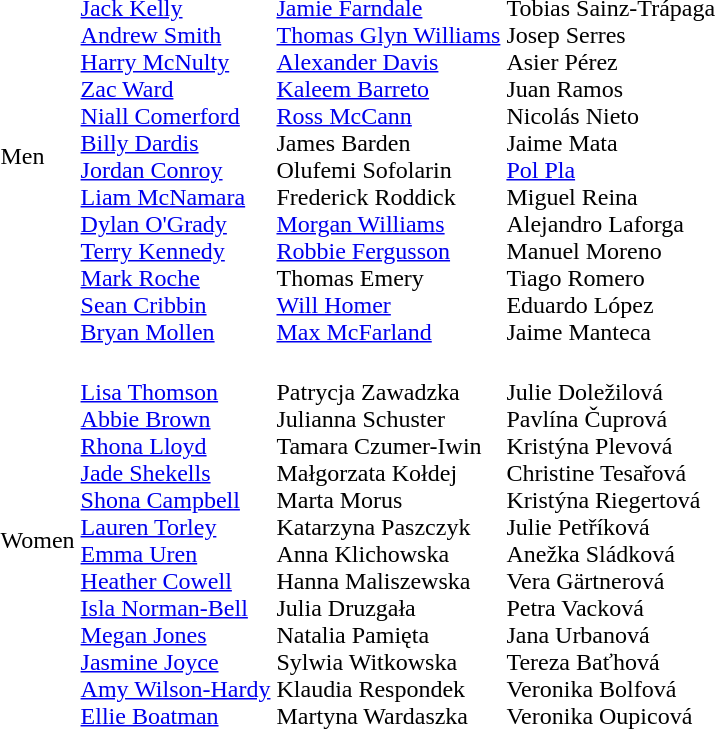<table>
<tr>
<td>Men<br></td>
<td><br><a href='#'>Jack Kelly</a><br><a href='#'>Andrew Smith</a><br><a href='#'>Harry McNulty</a><br><a href='#'>Zac Ward</a><br><a href='#'>Niall Comerford</a><br><a href='#'>Billy Dardis</a><br><a href='#'>Jordan Conroy</a><br><a href='#'>Liam McNamara</a><br><a href='#'>Dylan O'Grady</a><br><a href='#'>Terry Kennedy</a><br><a href='#'>Mark Roche</a><br><a href='#'>Sean Cribbin</a><br><a href='#'>Bryan Mollen</a></td>
<td><br><a href='#'>Jamie Farndale</a><br><a href='#'>Thomas Glyn Williams</a><br><a href='#'>Alexander Davis</a><br><a href='#'>Kaleem Barreto</a><br><a href='#'>Ross McCann</a><br>James Barden<br>Olufemi Sofolarin<br>Frederick Roddick<br><a href='#'>Morgan Williams</a><br><a href='#'>Robbie Fergusson</a><br>Thomas Emery<br><a href='#'>Will Homer</a><br><a href='#'>Max McFarland</a></td>
<td><br>Tobias Sainz-Trápaga<br>Josep Serres<br>Asier Pérez<br>Juan Ramos<br>Nicolás Nieto<br>Jaime Mata<br><a href='#'>Pol Pla</a><br>Miguel Reina<br>Alejandro Laforga<br>Manuel Moreno<br>Tiago Romero<br>Eduardo López<br>Jaime Manteca</td>
</tr>
<tr>
<td>Women<br></td>
<td><br><a href='#'>Lisa Thomson</a><br><a href='#'>Abbie Brown</a><br><a href='#'>Rhona Lloyd</a><br><a href='#'>Jade Shekells</a><br><a href='#'>Shona Campbell</a><br><a href='#'>Lauren Torley</a><br><a href='#'>Emma Uren</a><br><a href='#'>Heather Cowell</a><br><a href='#'>Isla Norman-Bell</a><br><a href='#'>Megan Jones</a><br><a href='#'>Jasmine Joyce</a><br><a href='#'>Amy Wilson-Hardy</a><br><a href='#'>Ellie Boatman</a></td>
<td><br>Patrycja Zawadzka<br>Julianna Schuster<br>Tamara Czumer-Iwin<br>Małgorzata Kołdej<br>Marta Morus<br>Katarzyna Paszczyk<br>Anna Klichowska<br>Hanna Maliszewska<br>Julia Druzgała<br>Natalia Pamięta<br>Sylwia Witkowska<br>Klaudia Respondek<br>Martyna Wardaszka</td>
<td><br>Julie Doležilová<br>Pavlína Čuprová<br>Kristýna Plevová<br>Christine Tesařová<br>Kristýna Riegertová<br>Julie Petříková<br>Anežka Sládková<br>Vera Gärtnerová<br>Petra Vacková<br>Jana Urbanová<br>Tereza Baťhová<br>Veronika Bolfová<br>Veronika Oupicová</td>
</tr>
</table>
